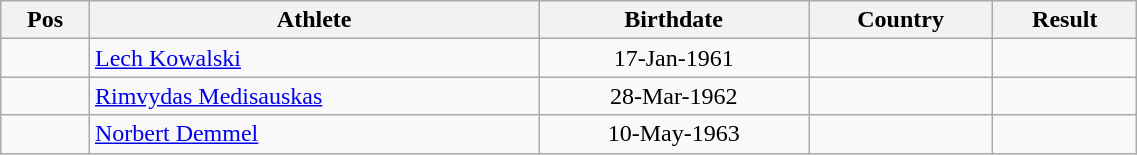<table class="wikitable"  style="text-align:center; width:60%;">
<tr>
<th>Pos</th>
<th>Athlete</th>
<th>Birthdate</th>
<th>Country</th>
<th>Result</th>
</tr>
<tr>
<td align=center></td>
<td align=left><a href='#'>Lech Kowalski</a></td>
<td>17-Jan-1961</td>
<td align=left></td>
<td></td>
</tr>
<tr>
<td align=center></td>
<td align=left><a href='#'>Rimvydas Medisauskas</a></td>
<td>28-Mar-1962</td>
<td align=left></td>
<td></td>
</tr>
<tr>
<td align=center></td>
<td align=left><a href='#'>Norbert Demmel</a></td>
<td>10-May-1963</td>
<td align=left></td>
<td></td>
</tr>
</table>
